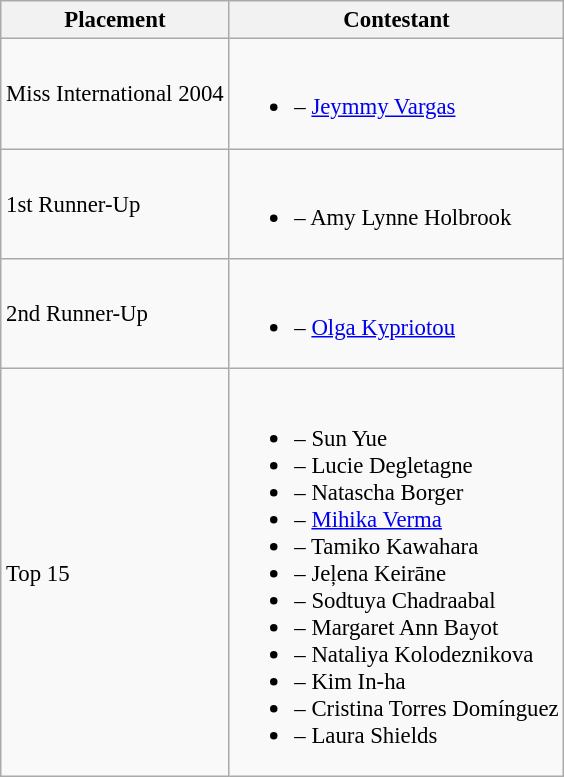<table class="wikitable sortable" style="font-size:95%;">
<tr>
<th>Placement</th>
<th>Contestant</th>
</tr>
<tr>
<td>Miss International 2004</td>
<td><br><ul><li> – <a href='#'>Jeymmy Vargas</a></li></ul></td>
</tr>
<tr>
<td>1st Runner-Up</td>
<td><br><ul><li> – Amy Lynne Holbrook</li></ul></td>
</tr>
<tr>
<td>2nd Runner-Up</td>
<td><br><ul><li> – <a href='#'>Olga Kypriotou</a></li></ul></td>
</tr>
<tr>
<td>Top 15</td>
<td><br><ul><li> – Sun Yue</li><li> – Lucie Degletagne</li><li> – Natascha Borger</li><li> – <a href='#'>Mihika Verma</a></li><li> – Tamiko Kawahara</li><li> – Jeļena Keirāne</li><li> – Sodtuya Chadraabal</li><li> – Margaret Ann Bayot</li><li> – Nataliya Kolodeznikova</li><li> – Kim In-ha</li><li> – Cristina Torres Domínguez</li><li> – Laura Shields</li></ul></td>
</tr>
</table>
